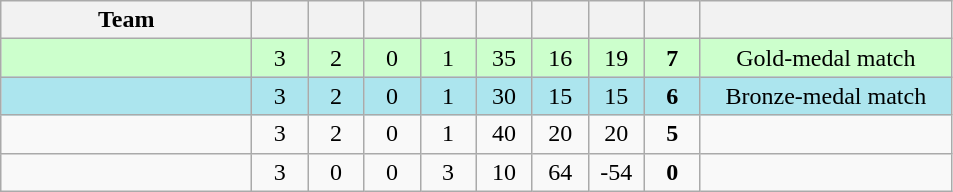<table class="wikitable" style="text-align:center;">
<tr>
<th width=160>Team</th>
<th width=30></th>
<th width=30></th>
<th width=30></th>
<th width=30></th>
<th width=30></th>
<th width=30></th>
<th width=30></th>
<th width=30></th>
<th width=160></th>
</tr>
<tr style="background-color:#ccffcc">
<td style="text-align:left;"></td>
<td>3</td>
<td>2</td>
<td>0</td>
<td>1</td>
<td>35</td>
<td>16</td>
<td>19</td>
<td><strong>7</strong></td>
<td>Gold-medal match</td>
</tr>
<tr style="background-color:#ACE5EE">
<td style="text-align:left;"></td>
<td>3</td>
<td>2</td>
<td>0</td>
<td>1</td>
<td>30</td>
<td>15</td>
<td>15</td>
<td><strong>6</strong></td>
<td>Bronze-medal match</td>
</tr>
<tr>
<td style="text-align:left;"></td>
<td>3</td>
<td>2</td>
<td>0</td>
<td>1</td>
<td>40</td>
<td>20</td>
<td>20</td>
<td><strong>5</strong></td>
<td></td>
</tr>
<tr>
<td style="text-align:left;"></td>
<td>3</td>
<td>0</td>
<td>0</td>
<td>3</td>
<td>10</td>
<td>64</td>
<td>-54</td>
<td><strong>0</strong></td>
<td></td>
</tr>
</table>
